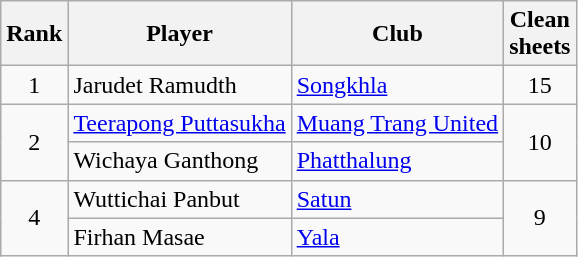<table class="wikitable" style="text-align:center">
<tr>
<th>Rank</th>
<th>Player</th>
<th>Club</th>
<th>Clean<br>sheets</th>
</tr>
<tr>
<td>1</td>
<td align="left"> Jarudet Ramudth</td>
<td align="left"><a href='#'>Songkhla</a></td>
<td>15</td>
</tr>
<tr>
<td rowspan="2">2</td>
<td align="left"> <a href='#'>Teerapong Puttasukha</a></td>
<td align="left"><a href='#'>Muang Trang United</a></td>
<td rowspan="2">10</td>
</tr>
<tr>
<td align="left"> Wichaya Ganthong</td>
<td align="left"><a href='#'>Phatthalung</a></td>
</tr>
<tr>
<td rowspan="2">4</td>
<td align="left"> Wuttichai Panbut</td>
<td align="left"><a href='#'>Satun</a></td>
<td rowspan="2">9</td>
</tr>
<tr>
<td align="left"> Firhan Masae</td>
<td align="left"><a href='#'>Yala</a></td>
</tr>
</table>
